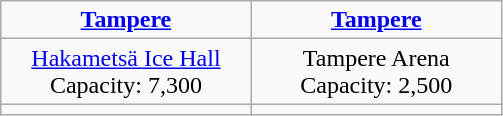<table class="wikitable" style="text-align:center;">
<tr>
<td width=40%><strong><a href='#'>Tampere</a></strong></td>
<td width=40%><strong><a href='#'>Tampere</a></strong></td>
</tr>
<tr>
<td><a href='#'>Hakametsä Ice Hall</a><br>Capacity: 7,300</td>
<td>Tampere Arena<br>Capacity: 2,500</td>
</tr>
<tr>
<td></td>
<td></td>
</tr>
</table>
